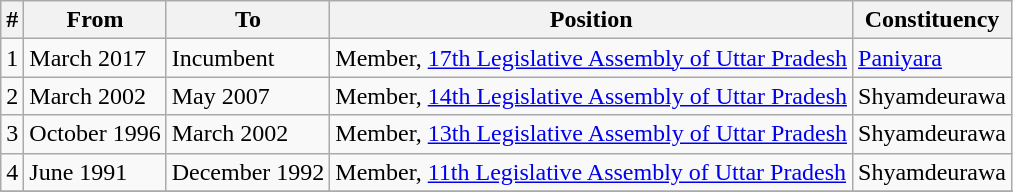<table class="wikitable sortable">
<tr>
<th>#</th>
<th>From</th>
<th>To</th>
<th>Position</th>
<th>Constituency</th>
</tr>
<tr>
<td>1</td>
<td>March 2017</td>
<td>Incumbent</td>
<td>Member, <a href='#'>17th Legislative Assembly of Uttar Pradesh</a></td>
<td><a href='#'>Paniyara</a></td>
</tr>
<tr>
<td>2</td>
<td>March 2002</td>
<td>May 2007</td>
<td>Member, <a href='#'>14th Legislative Assembly of Uttar Pradesh</a></td>
<td>Shyamdeurawa</td>
</tr>
<tr>
<td>3</td>
<td>October 1996</td>
<td>March 2002</td>
<td>Member, <a href='#'>13th Legislative Assembly of Uttar Pradesh</a></td>
<td>Shyamdeurawa</td>
</tr>
<tr>
<td>4</td>
<td>June 1991</td>
<td>December 1992</td>
<td>Member, <a href='#'>11th Legislative Assembly of Uttar Pradesh</a></td>
<td>Shyamdeurawa</td>
</tr>
<tr>
</tr>
</table>
